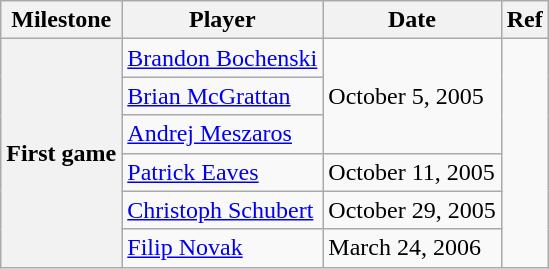<table class="wikitable">
<tr>
<th scope="col">Milestone</th>
<th scope="col">Player</th>
<th scope="col">Date</th>
<th scope="col">Ref</th>
</tr>
<tr>
<th rowspan=6>First game</th>
<td><a href='#'>Brandon Bochenski</a></td>
<td rowspan=3>October 5, 2005</td>
<td rowspan=6></td>
</tr>
<tr>
<td><a href='#'>Brian McGrattan</a></td>
</tr>
<tr>
<td><a href='#'>Andrej Meszaros</a></td>
</tr>
<tr>
<td><a href='#'>Patrick Eaves</a></td>
<td>October 11, 2005</td>
</tr>
<tr>
<td><a href='#'>Christoph Schubert</a></td>
<td>October 29, 2005</td>
</tr>
<tr>
<td><a href='#'>Filip Novak</a></td>
<td>March 24, 2006</td>
</tr>
</table>
